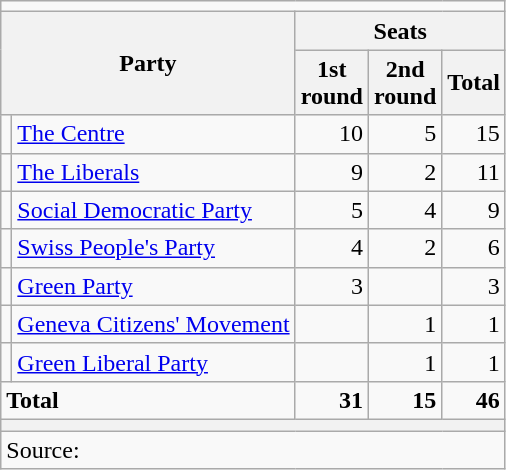<table class="wikitable sortable">
<tr>
<td colspan="5"></td>
</tr>
<tr>
<th colspan="2" rowspan="2">Party</th>
<th colspan="3">Seats</th>
</tr>
<tr>
<th>1st<br>round</th>
<th>2nd<br>round</th>
<th>Total</th>
</tr>
<tr>
<td></td>
<td><a href='#'>The Centre</a></td>
<td align="right">10</td>
<td align="right">5</td>
<td align="right">15</td>
</tr>
<tr>
<td></td>
<td><a href='#'>The Liberals</a></td>
<td align="right">9</td>
<td align="right">2</td>
<td align="right">11</td>
</tr>
<tr>
<td></td>
<td><a href='#'>Social Democratic Party</a></td>
<td align="right">5</td>
<td align="right">4</td>
<td align="right">9</td>
</tr>
<tr>
<td></td>
<td><a href='#'>Swiss People's Party</a></td>
<td align="right">4</td>
<td align="right">2</td>
<td align="right">6</td>
</tr>
<tr>
<td></td>
<td><a href='#'>Green Party</a></td>
<td align="right">3</td>
<td align="right"></td>
<td align="right">3</td>
</tr>
<tr>
<td></td>
<td><a href='#'>Geneva Citizens' Movement</a></td>
<td align="right"></td>
<td align="right">1</td>
<td align="right">1</td>
</tr>
<tr>
<td></td>
<td><a href='#'>Green Liberal Party</a></td>
<td align="right"></td>
<td align="right">1</td>
<td align="right">1</td>
</tr>
<tr>
<td colspan="2"><strong>Total</strong></td>
<td align="right"><strong>31</strong></td>
<td align="right"><strong>15</strong></td>
<td align="right"><strong>46</strong></td>
</tr>
<tr>
<th colspan="5"></th>
</tr>
<tr>
<td colspan="5">Source: </td>
</tr>
</table>
